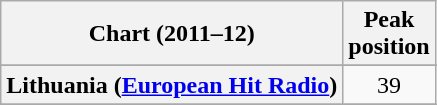<table class="wikitable sortable plainrowheaders" style="text-align:center">
<tr>
<th scope="col">Chart (2011–12)</th>
<th scope="col">Peak<br> position</th>
</tr>
<tr>
</tr>
<tr>
</tr>
<tr>
<th scope="row">Lithuania (<a href='#'>European Hit Radio</a>)</th>
<td>39</td>
</tr>
<tr>
</tr>
<tr>
</tr>
<tr>
</tr>
</table>
